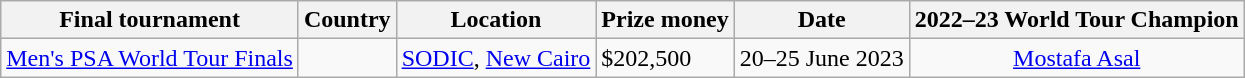<table class=wikitable>
<tr>
<th>Final tournament</th>
<th>Country</th>
<th>Location</th>
<th>Prize money</th>
<th>Date</th>
<th>2022–23 World Tour Champion</th>
</tr>
<tr>
<td><a href='#'>Men's PSA World Tour Finals</a></td>
<td></td>
<td><a href='#'> SODIC</a>, <a href='#'>New Cairo</a></td>
<td>$202,500</td>
<td>20–25 June 2023</td>
<td rowspan=1 colspan=2 align="center"> <a href='#'>Mostafa Asal</a></td>
</tr>
</table>
